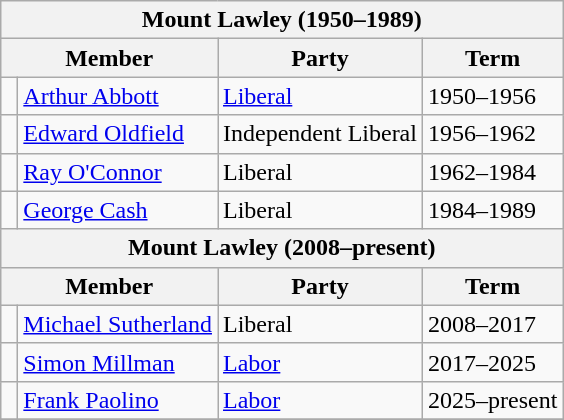<table class="wikitable">
<tr>
<th colspan="4">Mount Lawley (1950–1989)</th>
</tr>
<tr>
<th colspan="2">Member</th>
<th>Party</th>
<th>Term</th>
</tr>
<tr>
<td> </td>
<td><a href='#'>Arthur Abbott</a></td>
<td><a href='#'>Liberal</a></td>
<td>1950–1956</td>
</tr>
<tr>
<td> </td>
<td><a href='#'>Edward Oldfield</a></td>
<td>Independent Liberal</td>
<td>1956–1962</td>
</tr>
<tr>
<td> </td>
<td><a href='#'>Ray O'Connor</a></td>
<td>Liberal</td>
<td>1962–1984</td>
</tr>
<tr>
<td> </td>
<td><a href='#'>George Cash</a></td>
<td>Liberal</td>
<td>1984–1989</td>
</tr>
<tr>
<th colspan="4">Mount Lawley (2008–present)</th>
</tr>
<tr>
<th colspan="2">Member</th>
<th>Party</th>
<th>Term</th>
</tr>
<tr>
<td> </td>
<td><a href='#'>Michael Sutherland</a></td>
<td>Liberal</td>
<td>2008–2017</td>
</tr>
<tr>
<td> </td>
<td><a href='#'>Simon Millman</a></td>
<td><a href='#'>Labor</a></td>
<td>2017–2025</td>
</tr>
<tr>
<td> </td>
<td><a href='#'>Frank Paolino</a></td>
<td><a href='#'>Labor</a></td>
<td>2025–present</td>
</tr>
<tr>
</tr>
</table>
